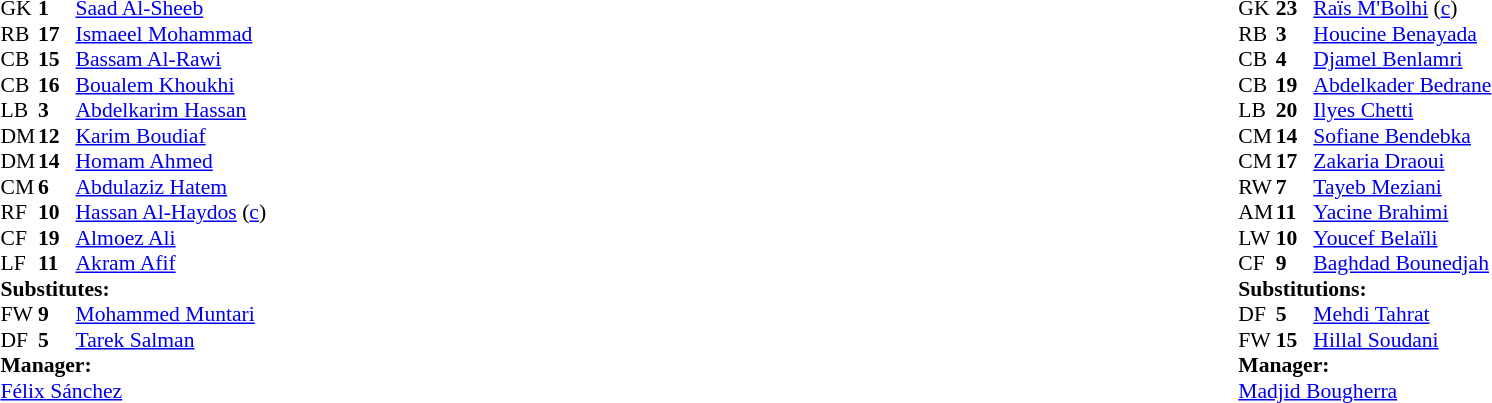<table width="100%">
<tr>
<td valign="top" width="40%"><br><table style="font-size:90%" cellspacing="0" cellpadding="0">
<tr>
<th width=25></th>
<th width=25></th>
</tr>
<tr>
<td>GK</td>
<td><strong>1</strong></td>
<td><a href='#'>Saad Al-Sheeb</a></td>
</tr>
<tr>
<td>RB</td>
<td><strong>17</strong></td>
<td><a href='#'>Ismaeel Mohammad</a></td>
</tr>
<tr>
<td>CB</td>
<td><strong>15</strong></td>
<td><a href='#'>Bassam Al-Rawi</a></td>
<td></td>
<td></td>
</tr>
<tr>
<td>CB</td>
<td><strong>16</strong></td>
<td><a href='#'>Boualem Khoukhi</a></td>
</tr>
<tr>
<td>LB</td>
<td><strong>3</strong></td>
<td><a href='#'>Abdelkarim Hassan</a></td>
</tr>
<tr>
<td>DM</td>
<td><strong>12</strong></td>
<td><a href='#'>Karim Boudiaf</a></td>
<td></td>
<td></td>
</tr>
<tr>
<td>DM</td>
<td><strong>14</strong></td>
<td><a href='#'>Homam Ahmed</a></td>
</tr>
<tr>
<td>CM</td>
<td><strong>6</strong></td>
<td><a href='#'>Abdulaziz Hatem</a></td>
</tr>
<tr>
<td>RF</td>
<td><strong>10</strong></td>
<td><a href='#'>Hassan Al-Haydos</a> (<a href='#'>c</a>)</td>
</tr>
<tr>
<td>CF</td>
<td><strong>19</strong></td>
<td><a href='#'>Almoez Ali</a></td>
<td></td>
</tr>
<tr>
<td>LF</td>
<td><strong>11</strong></td>
<td><a href='#'>Akram Afif</a></td>
</tr>
<tr>
<td colspan=3><strong>Substitutes:</strong></td>
</tr>
<tr>
<td>FW</td>
<td><strong>9</strong></td>
<td><a href='#'>Mohammed Muntari</a></td>
<td></td>
<td></td>
</tr>
<tr>
<td>DF</td>
<td><strong>5</strong></td>
<td><a href='#'>Tarek Salman</a></td>
<td></td>
<td></td>
</tr>
<tr>
<td colspan=3><strong>Manager:</strong></td>
</tr>
<tr>
<td colspan=3> <a href='#'>Félix Sánchez</a></td>
</tr>
</table>
</td>
<td valign="top" width="50%"><br><table style="font-size:90%; margin:auto" cellspacing="0" cellpadding="0">
<tr>
<th width=25></th>
<th width=25></th>
</tr>
<tr>
<td>GK</td>
<td><strong>23</strong></td>
<td><a href='#'>Raïs M'Bolhi</a> (<a href='#'>c</a>)</td>
</tr>
<tr>
<td>RB</td>
<td><strong>3</strong></td>
<td><a href='#'>Houcine Benayada</a></td>
</tr>
<tr>
<td>CB</td>
<td><strong>4</strong></td>
<td><a href='#'>Djamel Benlamri</a></td>
<td></td>
</tr>
<tr>
<td>CB</td>
<td><strong>19</strong></td>
<td><a href='#'>Abdelkader Bedrane</a></td>
</tr>
<tr>
<td>LB</td>
<td><strong>20</strong></td>
<td><a href='#'>Ilyes Chetti</a></td>
</tr>
<tr>
<td>CM</td>
<td><strong>14</strong></td>
<td><a href='#'>Sofiane Bendebka</a></td>
</tr>
<tr>
<td>CM</td>
<td><strong>17</strong></td>
<td><a href='#'>Zakaria Draoui</a></td>
</tr>
<tr>
<td>RW</td>
<td><strong>7</strong></td>
<td><a href='#'>Tayeb Meziani</a></td>
<td></td>
<td></td>
</tr>
<tr>
<td>AM</td>
<td><strong>11</strong></td>
<td><a href='#'>Yacine Brahimi</a></td>
<td></td>
</tr>
<tr>
<td>LW</td>
<td><strong>10</strong></td>
<td><a href='#'>Youcef Belaïli</a></td>
<td></td>
</tr>
<tr>
<td>CF</td>
<td><strong>9</strong></td>
<td><a href='#'>Baghdad Bounedjah</a></td>
<td></td>
<td></td>
</tr>
<tr>
<td colspan=3><strong>Substitutions:</strong></td>
</tr>
<tr>
<td>DF</td>
<td><strong>5</strong></td>
<td><a href='#'>Mehdi Tahrat</a></td>
<td></td>
<td></td>
</tr>
<tr>
<td>FW</td>
<td><strong>15</strong></td>
<td><a href='#'>Hillal Soudani</a></td>
<td></td>
<td></td>
</tr>
<tr>
<td colspan=3><strong>Manager:</strong></td>
</tr>
<tr>
<td colspan=3><a href='#'>Madjid Bougherra</a></td>
</tr>
</table>
</td>
</tr>
</table>
